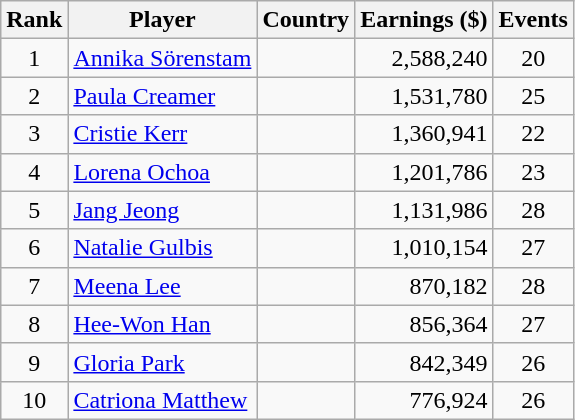<table class=wikitable style=text-align:center>
<tr>
<th>Rank</th>
<th>Player</th>
<th>Country</th>
<th>Earnings ($)</th>
<th>Events</th>
</tr>
<tr>
<td>1</td>
<td align=left><a href='#'>Annika Sörenstam</a></td>
<td align=left></td>
<td align=right>2,588,240</td>
<td>20</td>
</tr>
<tr>
<td>2</td>
<td align=left><a href='#'>Paula Creamer</a></td>
<td align=left></td>
<td align=right>1,531,780</td>
<td>25</td>
</tr>
<tr>
<td>3</td>
<td align=left><a href='#'>Cristie Kerr</a></td>
<td align=left></td>
<td align=right>1,360,941</td>
<td>22</td>
</tr>
<tr>
<td>4</td>
<td align=left><a href='#'>Lorena Ochoa</a></td>
<td align=left></td>
<td align=right>1,201,786</td>
<td>23</td>
</tr>
<tr>
<td>5</td>
<td align=left><a href='#'>Jang Jeong</a></td>
<td align=left></td>
<td align=right>1,131,986</td>
<td>28</td>
</tr>
<tr>
<td>6</td>
<td align=left><a href='#'>Natalie Gulbis</a></td>
<td align=left></td>
<td align=right>1,010,154</td>
<td>27</td>
</tr>
<tr>
<td>7</td>
<td align=left><a href='#'>Meena Lee</a></td>
<td align=left></td>
<td align=right>870,182</td>
<td>28</td>
</tr>
<tr>
<td>8</td>
<td align=left><a href='#'>Hee-Won Han</a></td>
<td align=left></td>
<td align=right>856,364</td>
<td>27</td>
</tr>
<tr>
<td>9</td>
<td align=left><a href='#'>Gloria Park</a></td>
<td align=left></td>
<td align=right>842,349</td>
<td>26</td>
</tr>
<tr>
<td>10</td>
<td align=left><a href='#'>Catriona Matthew</a></td>
<td align=left></td>
<td align=right>776,924</td>
<td>26</td>
</tr>
</table>
